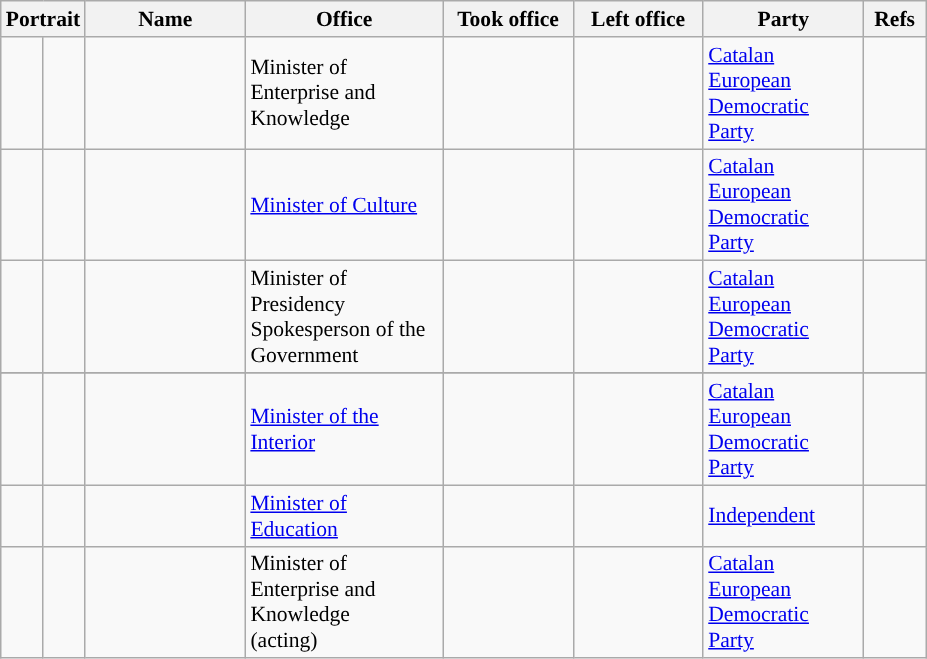<table class="wikitable plainrowheaders sortable" style="font-size:90%; text-align:left;">
<tr>
<th scope=col class=unsortable colspan=2>Portrait</th>
<th scope=col width=100>Name</th>
<th scope=col width=125>Office</th>
<th scope=col width=80>Took office</th>
<th scope=col width=80>Left office</th>
<th scope=col width=100>Party</th>
<th scope=col width=35 class=unsortable>Refs</th>
</tr>
<tr>
<td !align="center" style="background:"></td>
<td align=center></td>
<td></td>
<td>Minister of Enterprise and Knowledge</td>
<td align=center></td>
<td align=center></td>
<td><a href='#'>Catalan European Democratic Party</a></td>
<td align=center></td>
</tr>
<tr>
<td !align="center" style="background:"></td>
<td align=center></td>
<td></td>
<td><a href='#'>Minister of Culture</a></td>
<td align=center></td>
<td align=center></td>
<td><a href='#'>Catalan European Democratic Party</a></td>
<td align=center></td>
</tr>
<tr>
<td !align="center" style="background:"></td>
<td align=center></td>
<td></td>
<td>Minister of Presidency<br>Spokesperson of the Government</td>
<td align=center></td>
<td align=center></td>
<td><a href='#'>Catalan European Democratic Party</a></td>
<td align=center></td>
</tr>
<tr>
</tr>
<tr>
<td !align="center" style="background:"></td>
<td align=center></td>
<td></td>
<td><a href='#'>Minister of the Interior</a></td>
<td align=center></td>
<td align=center></td>
<td><a href='#'>Catalan European Democratic Party</a></td>
<td align=center></td>
</tr>
<tr>
<td !align="center" style="background:"></td>
<td align=center></td>
<td></td>
<td><a href='#'>Minister of Education</a></td>
<td align=center></td>
<td align=center></td>
<td><a href='#'>Independent</a></td>
<td align=center></td>
</tr>
<tr>
<td !align="center" style="background:"></td>
<td align=center></td>
<td></td>
<td>Minister of Enterprise and Knowledge<br>(acting)</td>
<td align=center></td>
<td align=center></td>
<td><a href='#'>Catalan European Democratic Party</a></td>
<td align=center></td>
</tr>
</table>
